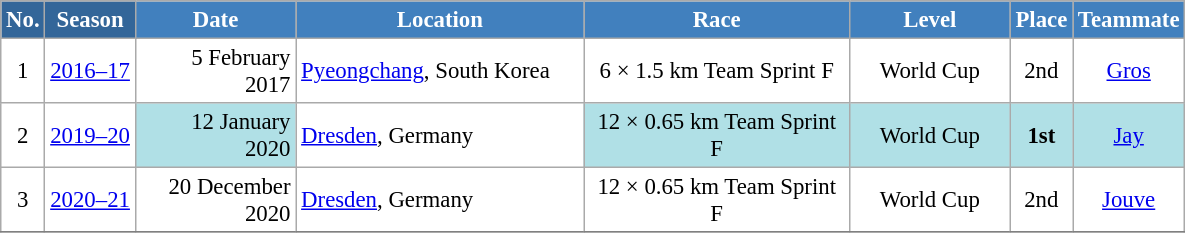<table class="wikitable sortable" style="font-size:95%; text-align:center; border:grey solid 1px; border-collapse:collapse; background:#ffffff;">
<tr style="background:#efefef;">
<th style="background-color:#369; color:white;">No.</th>
<th style="background-color:#369; color:white;">Season</th>
<th style="background-color:#4180be; color:white; width:100px;">Date</th>
<th style="background-color:#4180be; color:white; width:185px;">Location</th>
<th style="background-color:#4180be; color:white; width:170px;">Race</th>
<th style="background-color:#4180be; color:white; width:100px;">Level</th>
<th style="background-color:#4180be; color:white;">Place</th>
<th style="background-color:#4180be; color:white;">Teammate</th>
</tr>
<tr>
<td align=center>1</td>
<td rowspan=1><a href='#'>2016–17</a></td>
<td align=right>5 February 2017</td>
<td align=left> <a href='#'>Pyeongchang</a>, South Korea</td>
<td>6 × 1.5 km Team Sprint F</td>
<td>World Cup</td>
<td>2nd</td>
<td><a href='#'>Gros</a></td>
</tr>
<tr>
<td align=center>2</td>
<td rowspan=1><a href='#'>2019–20</a></td>
<td bgcolor="#BOEOE6" align=right>12 January 2020</td>
<td align=left> <a href='#'>Dresden</a>, Germany</td>
<td bgcolor="#BOEOE6">12 × 0.65 km Team Sprint F</td>
<td bgcolor="#BOEOE6">World Cup</td>
<td bgcolor="#BOEOE6"><strong>1st</strong></td>
<td bgcolor="#BOEOE6"><a href='#'>Jay</a></td>
</tr>
<tr>
<td align=center>3</td>
<td rowspan=1 align=center><a href='#'>2020–21</a></td>
<td align=right>20 December 2020</td>
<td align=left> <a href='#'>Dresden</a>, Germany</td>
<td>12 × 0.65 km Team Sprint F</td>
<td>World Cup</td>
<td>2nd</td>
<td><a href='#'>Jouve</a></td>
</tr>
<tr>
</tr>
</table>
